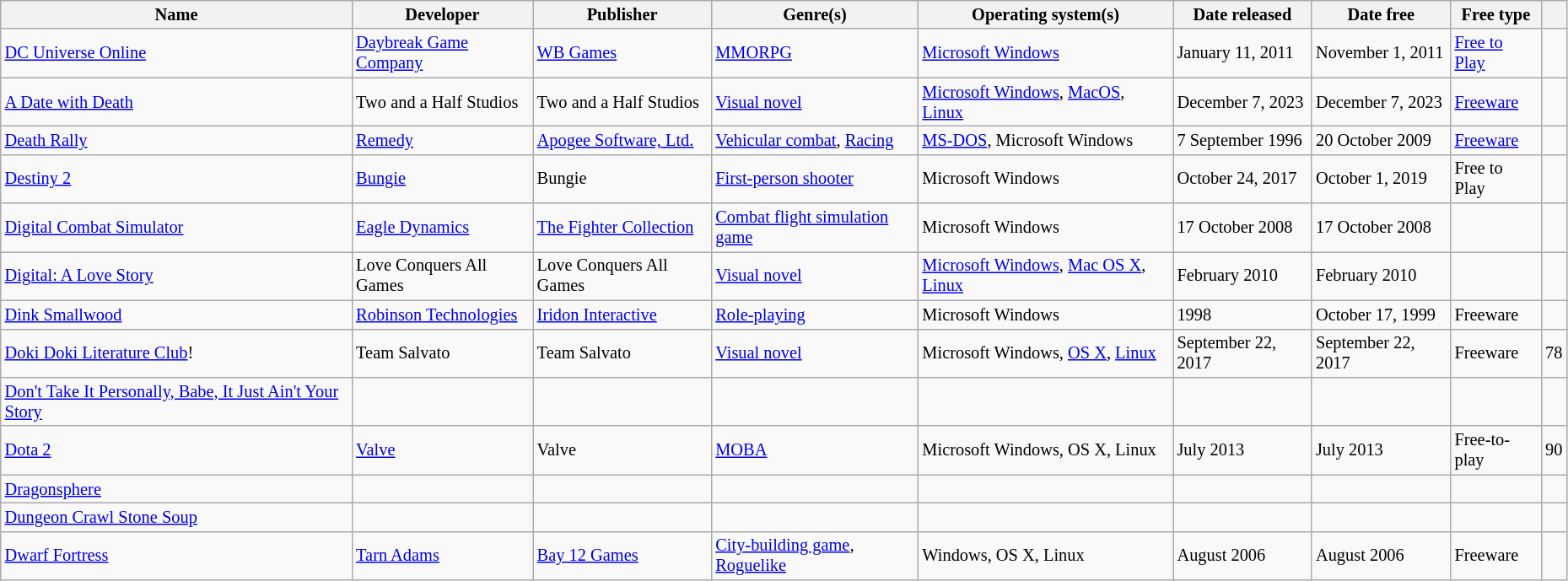<table class="wikitable sortable" style="font-size:85%; width:98%">
<tr>
<th>Name</th>
<th>Developer</th>
<th>Publisher</th>
<th>Genre(s)</th>
<th>Operating system(s)</th>
<th>Date released</th>
<th>Date free</th>
<th>Free type</th>
<th></th>
</tr>
<tr>
<td><a href='#'>DC Universe Online</a></td>
<td><a href='#'>Daybreak Game Company</a></td>
<td><a href='#'>WB Games</a></td>
<td><a href='#'>MMORPG</a></td>
<td><a href='#'>Microsoft Windows</a></td>
<td>January 11, 2011</td>
<td>November 1, 2011</td>
<td><a href='#'>Free to Play</a></td>
<td></td>
</tr>
<tr>
<td><a href='#'>A Date with Death</a></td>
<td>Two and a Half Studios</td>
<td>Two and a Half Studios</td>
<td><a href='#'>Visual novel</a></td>
<td><a href='#'>Microsoft Windows</a>, <a href='#'>MacOS</a>, <a href='#'>Linux</a></td>
<td>December 7, 2023</td>
<td>December 7, 2023</td>
<td><a href='#'>Freeware</a></td>
</tr>
<tr>
<td><a href='#'>Death Rally</a></td>
<td><a href='#'>Remedy</a></td>
<td><a href='#'>Apogee Software, Ltd.</a></td>
<td><a href='#'>Vehicular combat</a>, <a href='#'>Racing</a></td>
<td><a href='#'>MS-DOS</a>, Microsoft Windows</td>
<td>7 September 1996</td>
<td>20 October 2009</td>
<td><a href='#'>Freeware</a></td>
<td></td>
</tr>
<tr>
<td><a href='#'>Destiny 2</a></td>
<td><a href='#'>Bungie</a></td>
<td>Bungie</td>
<td><a href='#'>First-person shooter</a></td>
<td>Microsoft Windows</td>
<td>October 24, 2017</td>
<td>October 1, 2019</td>
<td>Free to Play</td>
<td></td>
</tr>
<tr>
<td><a href='#'>Digital Combat Simulator</a></td>
<td><a href='#'>Eagle Dynamics</a></td>
<td><a href='#'>The Fighter Collection</a></td>
<td><a href='#'>Combat flight simulation game</a></td>
<td>Microsoft Windows</td>
<td>17 October 2008</td>
<td>17 October 2008</td>
<td></td>
<td></td>
</tr>
<tr>
<td><a href='#'>Digital: A Love Story</a></td>
<td>Love Conquers All Games</td>
<td>Love Conquers All Games</td>
<td><a href='#'>Visual novel</a></td>
<td><a href='#'>Microsoft Windows</a>, <a href='#'>Mac OS X</a>, <a href='#'>Linux</a></td>
<td>February 2010</td>
<td>February 2010</td>
<td></td>
<td></td>
</tr>
<tr>
<td><a href='#'>Dink Smallwood</a></td>
<td><a href='#'>Robinson Technologies</a></td>
<td><a href='#'>Iridon Interactive</a></td>
<td><a href='#'>Role-playing</a></td>
<td>Microsoft Windows</td>
<td>1998</td>
<td>October 17, 1999</td>
<td>Freeware</td>
<td></td>
</tr>
<tr>
<td><a href='#'>Doki Doki Literature Club</a>!</td>
<td>Team Salvato</td>
<td>Team Salvato</td>
<td><a href='#'>Visual novel</a></td>
<td>Microsoft Windows, <a href='#'>OS X</a>, <a href='#'>Linux</a></td>
<td>September 22, 2017</td>
<td>September 22, 2017</td>
<td>Freeware</td>
<td>78 </td>
</tr>
<tr>
<td><a href='#'>Don't Take It Personally, Babe, It Just Ain't Your Story</a></td>
<td></td>
<td></td>
<td></td>
<td></td>
<td></td>
<td></td>
<td></td>
<td></td>
</tr>
<tr>
<td><a href='#'>Dota 2</a></td>
<td><a href='#'>Valve</a></td>
<td>Valve</td>
<td><a href='#'>MOBA</a></td>
<td>Microsoft Windows, OS X, Linux</td>
<td>July 2013</td>
<td>July 2013</td>
<td>Free-to-play</td>
<td>90 </td>
</tr>
<tr>
<td><a href='#'>Dragonsphere</a></td>
<td></td>
<td></td>
<td></td>
<td></td>
<td></td>
<td></td>
<td></td>
<td></td>
</tr>
<tr>
<td><a href='#'>Dungeon Crawl Stone Soup</a></td>
<td></td>
<td></td>
<td></td>
<td></td>
<td></td>
<td></td>
<td></td>
<td></td>
</tr>
<tr>
<td><a href='#'>Dwarf Fortress</a></td>
<td><a href='#'>Tarn Adams</a></td>
<td><a href='#'>Bay 12 Games</a></td>
<td><a href='#'>City-building game</a>, <a href='#'>Roguelike</a></td>
<td>Windows, OS X, Linux</td>
<td>August 2006</td>
<td>August 2006</td>
<td>Freeware</td>
<td></td>
</tr>
</table>
